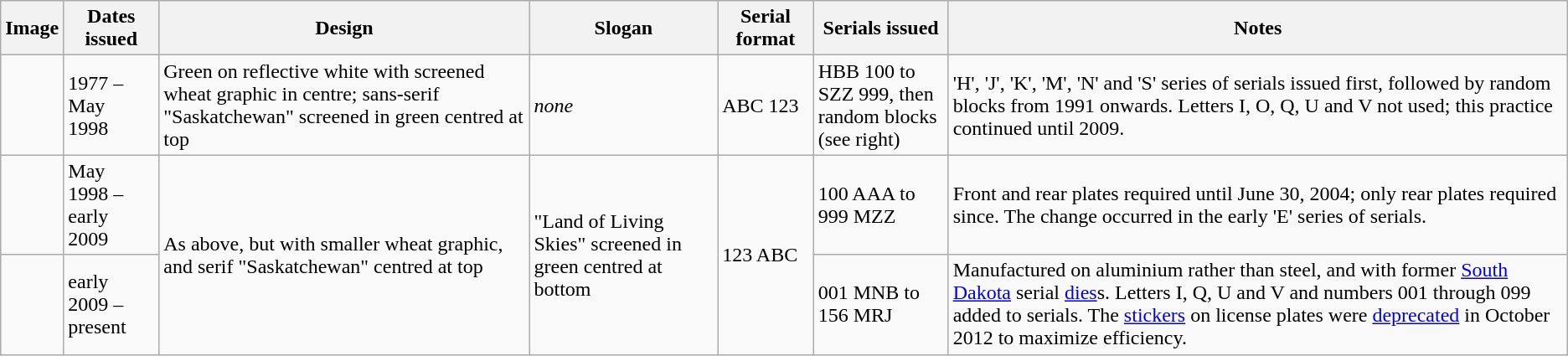<table class="wikitable">
<tr>
<th>Image</th>
<th>Dates issued</th>
<th>Design</th>
<th>Slogan</th>
<th>Serial format</th>
<th style="width:100px;">Serials issued</th>
<th>Notes</th>
</tr>
<tr>
<td></td>
<td>1977 –<br>May<br>1998</td>
<td>Green on reflective white with screened wheat graphic in centre; sans-serif "Saskatchewan" screened in green centred at top</td>
<td><em>none</em></td>
<td>ABC 123</td>
<td>HBB 100 to SZZ 999, then random blocks (see right)</td>
<td>'H', 'J', 'K', 'M', 'N' and 'S' series of serials issued first, followed by random blocks from 1991 onwards. Letters I, O, Q, U and V not used; this practice continued until 2009.</td>
</tr>
<tr>
<td></td>
<td>May<br>1998 – early<br>2009</td>
<td rowspan="2">As above, but with smaller wheat graphic, and serif "Saskatchewan" centred at top</td>
<td rowspan="2">"Land of Living Skies" screened in green centred at bottom</td>
<td rowspan="2">123 ABC</td>
<td>100 AAA to 999 MZZ</td>
<td>Front and rear plates required until June 30, 2004; only rear plates required since. The change occurred in the early 'E' series of serials.</td>
</tr>
<tr>
<td></td>
<td>early 2009 – present</td>
<td>001 MNB to 156 MRJ </td>
<td>Manufactured on aluminium rather than steel, and with former <a href='#'>South Dakota</a> serial <a href='#'>dies</a>s. Letters I, Q, U and V and numbers 001 through 099 added to serials. The <a href='#'>stickers</a> on license plates were <a href='#'>deprecated</a> in October 2012 to maximize efficiency.</td>
</tr>
</table>
